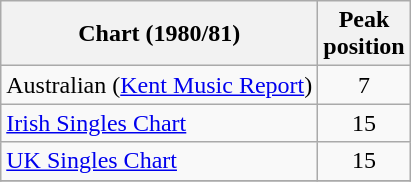<table class="wikitable sortable">
<tr>
<th>Chart (1980/81)</th>
<th align="center">Peak <br> position</th>
</tr>
<tr>
<td>Australian (<a href='#'>Kent Music Report</a>)</td>
<td align="center">7</td>
</tr>
<tr>
<td><a href='#'>Irish Singles Chart</a></td>
<td align="center">15</td>
</tr>
<tr>
<td><a href='#'>UK Singles Chart</a></td>
<td align="center">15</td>
</tr>
<tr>
</tr>
</table>
